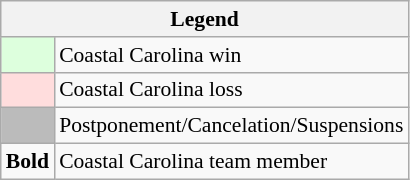<table class="wikitable" style="font-size:90%">
<tr>
<th colspan="2">Legend</th>
</tr>
<tr>
<td bgcolor="#ddffdd"> </td>
<td>Coastal Carolina win</td>
</tr>
<tr>
<td bgcolor="#ffdddd"> </td>
<td>Coastal Carolina loss</td>
</tr>
<tr>
<td bgcolor="#bbbbbb"> </td>
<td>Postponement/Cancelation/Suspensions</td>
</tr>
<tr>
<td><strong>Bold</strong></td>
<td>Coastal Carolina team member</td>
</tr>
</table>
